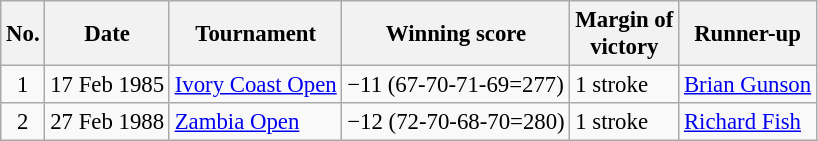<table class="wikitable" style="font-size:95%;">
<tr>
<th>No.</th>
<th>Date</th>
<th>Tournament</th>
<th>Winning score</th>
<th>Margin of<br>victory</th>
<th>Runner-up</th>
</tr>
<tr>
<td align=center>1</td>
<td align=right>17 Feb 1985</td>
<td><a href='#'>Ivory Coast Open</a></td>
<td>−11 (67-70-71-69=277)</td>
<td>1 stroke</td>
<td> <a href='#'>Brian Gunson</a></td>
</tr>
<tr>
<td align=center>2</td>
<td align=right>27 Feb 1988</td>
<td><a href='#'>Zambia Open</a></td>
<td>−12 (72-70-68-70=280)</td>
<td>1 stroke</td>
<td> <a href='#'>Richard Fish</a></td>
</tr>
</table>
